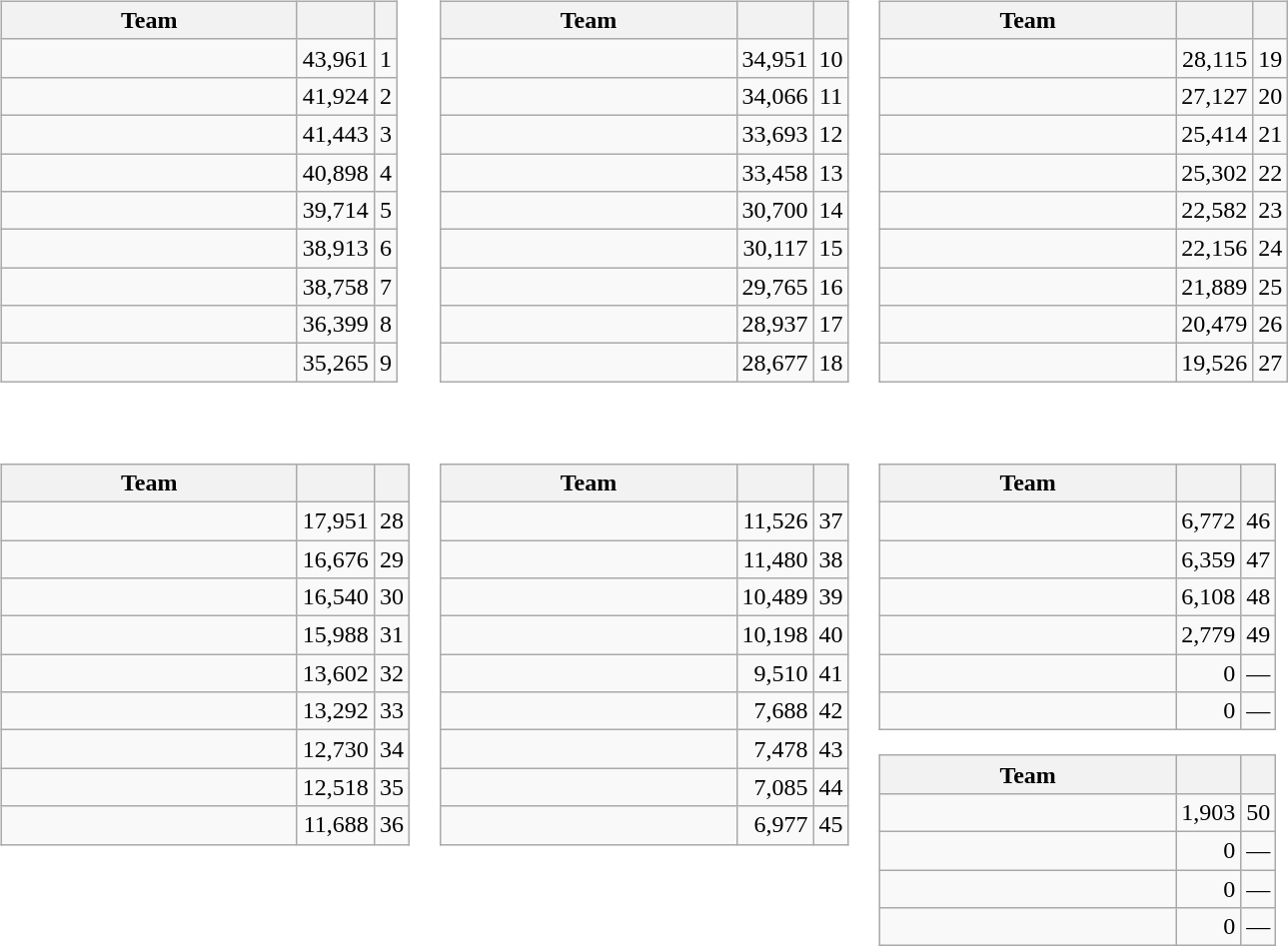<table>
<tr style="vertical-align:top;">
<td><br><table class="wikitable">
<tr>
<th width=190>Team</th>
<th></th>
<th></th>
</tr>
<tr>
<td><strong></strong></td>
<td align=right>43,961</td>
<td align=center>1</td>
</tr>
<tr>
<td><strong></strong></td>
<td align=right>41,924</td>
<td align=center>2</td>
</tr>
<tr>
<td><strong></strong></td>
<td align=right>41,443</td>
<td align=center>3</td>
</tr>
<tr>
<td><strong></strong></td>
<td align=right>40,898</td>
<td align=center>4</td>
</tr>
<tr>
<td><strong></strong></td>
<td align=right>39,714</td>
<td align=center>5</td>
</tr>
<tr>
<td><strong></strong></td>
<td align=right>38,913</td>
<td align=center>6</td>
</tr>
<tr>
<td><strong></strong></td>
<td align=right>38,758</td>
<td align=center>7</td>
</tr>
<tr>
<td><strong></strong></td>
<td align=right>36,399</td>
<td align=center>8</td>
</tr>
<tr>
<td><strong></strong></td>
<td align=right>35,265</td>
<td align=center>9</td>
</tr>
</table>
</td>
<td><br><table class="wikitable">
<tr>
<th width=190>Team</th>
<th></th>
<th></th>
</tr>
<tr>
<td></td>
<td align="right">34,951</td>
<td align=center>10</td>
</tr>
<tr>
<td><strong><em></em></strong></td>
<td align=right>34,066</td>
<td align=center>11</td>
</tr>
<tr>
<td></td>
<td align="right">33,693</td>
<td align=center>12</td>
</tr>
<tr>
<td></td>
<td align="right">33,458</td>
<td align=center>13</td>
</tr>
<tr>
<td></td>
<td align="right">30,700</td>
<td align=center>14</td>
</tr>
<tr>
<td></td>
<td align=right>30,117</td>
<td align=center>15</td>
</tr>
<tr>
<td></td>
<td align=right>29,765</td>
<td align=center>16</td>
</tr>
<tr>
<td><em></em></td>
<td align=right>28,937</td>
<td align=center>17</td>
</tr>
<tr>
<td></td>
<td align="right">28,677</td>
<td align=center>18</td>
</tr>
</table>
</td>
<td><br><table class="wikitable">
<tr>
<th width=190>Team</th>
<th></th>
<th></th>
</tr>
<tr>
<td></td>
<td align=right>28,115</td>
<td align=center>19</td>
</tr>
<tr>
<td></td>
<td align=right>27,127</td>
<td align=center>20</td>
</tr>
<tr>
<td><strong><em></em></strong></td>
<td align=right>25,414</td>
<td align=center>21</td>
</tr>
<tr>
<td></td>
<td align=right>25,302</td>
<td align=center>22</td>
</tr>
<tr>
<td></td>
<td align=right>22,582</td>
<td align=center>23</td>
</tr>
<tr>
<td></td>
<td align=right>22,156</td>
<td align=center>24</td>
</tr>
<tr>
<td></td>
<td align=right>21,889</td>
<td align=center>25</td>
</tr>
<tr>
<td></td>
<td align="right">20,479</td>
<td align=center>26</td>
</tr>
<tr>
<td></td>
<td align=right>19,526</td>
<td align=center>27</td>
</tr>
</table>
</td>
</tr>
<tr style="vertical-align:top;">
<td><br><table class="wikitable">
<tr>
<th width=190>Team</th>
<th></th>
<th></th>
</tr>
<tr>
<td></td>
<td align=right>17,951</td>
<td align=center>28</td>
</tr>
<tr>
<td></td>
<td align=right>16,676</td>
<td align=center>29</td>
</tr>
<tr>
<td></td>
<td align=right>16,540</td>
<td align=center>30</td>
</tr>
<tr>
<td></td>
<td align=right>15,988</td>
<td align=center>31</td>
</tr>
<tr>
<td></td>
<td align=right>13,602</td>
<td align=center>32</td>
</tr>
<tr>
<td></td>
<td align=right>13,292</td>
<td align=center>33</td>
</tr>
<tr>
<td></td>
<td align=right>12,730</td>
<td align=center>34</td>
</tr>
<tr>
<td></td>
<td align=right>12,518</td>
<td align=center>35</td>
</tr>
<tr>
<td></td>
<td align=right>11,688</td>
<td align=center>36</td>
</tr>
</table>
</td>
<td><br><table class="wikitable">
<tr>
<th width=190>Team</th>
<th></th>
<th></th>
</tr>
<tr>
<td></td>
<td align=right>11,526</td>
<td align=center>37</td>
</tr>
<tr>
<td></td>
<td align=right>11,480</td>
<td align=center>38</td>
</tr>
<tr>
<td></td>
<td align=right>10,489</td>
<td align=center>39</td>
</tr>
<tr>
<td></td>
<td align=right>10,198</td>
<td align=center>40</td>
</tr>
<tr>
<td></td>
<td align=right>9,510</td>
<td align=center>41</td>
</tr>
<tr>
<td></td>
<td align=right>7,688</td>
<td align=center>42</td>
</tr>
<tr>
<td></td>
<td align=right>7,478</td>
<td align=center>43</td>
</tr>
<tr>
<td></td>
<td align=right>7,085</td>
<td align=center>44</td>
</tr>
<tr>
<td></td>
<td align=right>6,977</td>
<td align=center>45</td>
</tr>
</table>
</td>
<td><br><table class="wikitable">
<tr>
<th width=190>Team</th>
<th></th>
<th></th>
</tr>
<tr>
<td></td>
<td align=right>6,772</td>
<td align=center>46</td>
</tr>
<tr>
<td></td>
<td align=right>6,359</td>
<td align=center>47</td>
</tr>
<tr>
<td></td>
<td align=right>6,108</td>
<td align=center>48</td>
</tr>
<tr>
<td></td>
<td align=right>2,779</td>
<td align=center>49</td>
</tr>
<tr>
<td></td>
<td style="text-align: right;">0</td>
<td style="text-align: center;">—</td>
</tr>
<tr>
<td></td>
<td style="text-align: right;">0</td>
<td style="text-align: center;">—</td>
</tr>
</table>
<table class="wikitable">
<tr>
<th width=190>Team</th>
<th></th>
<th></th>
</tr>
<tr>
<td></td>
<td align=right>1,903</td>
<td align=center>50</td>
</tr>
<tr>
<td></td>
<td style="text-align: right;">0</td>
<td style="text-align: center;">—</td>
</tr>
<tr>
<td></td>
<td style="text-align: right;">0</td>
<td style="text-align: center;">—</td>
</tr>
<tr>
<td></td>
<td style="text-align: right;">0</td>
<td style="text-align: center;">—</td>
</tr>
</table>
</td>
</tr>
</table>
